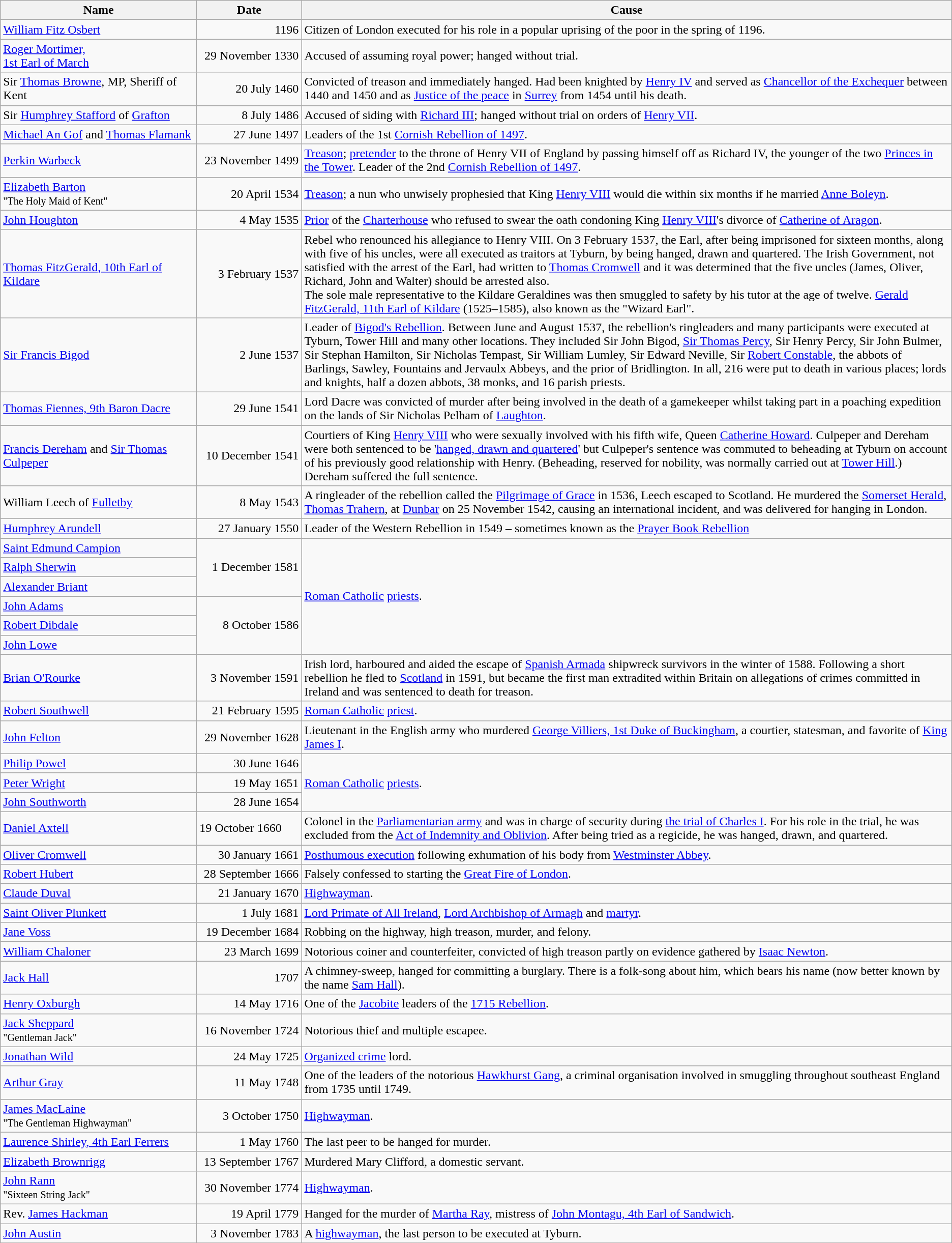<table class=wikitable>
<tr>
<th width=250px>Name</th>
<th width=130>Date</th>
<th>Cause</th>
</tr>
<tr>
<td><a href='#'>William Fitz Osbert</a></td>
<td align=right>1196</td>
<td>Citizen of London executed for his role in a popular uprising of the poor in the spring of 1196.</td>
</tr>
<tr>
<td><a href='#'>Roger Mortimer,<br> 1st Earl of March</a></td>
<td align=right>29 November 1330</td>
<td>Accused of assuming royal power; hanged without trial.</td>
</tr>
<tr>
<td>Sir <a href='#'>Thomas Browne</a>, MP, Sheriff of Kent</td>
<td align=right>20 July 1460</td>
<td>Convicted of treason and immediately hanged. Had been knighted by <a href='#'>Henry IV</a> and served as <a href='#'>Chancellor of the Exchequer</a> between 1440 and 1450 and as <a href='#'>Justice of the peace</a> in <a href='#'>Surrey</a> from 1454 until his death.</td>
</tr>
<tr>
<td>Sir <a href='#'>Humphrey Stafford</a> of <a href='#'>Grafton</a></td>
<td align=right>8 July 1486</td>
<td>Accused of siding with <a href='#'>Richard III</a>; hanged without trial on orders of <a href='#'>Henry VII</a>.</td>
</tr>
<tr>
<td><a href='#'>Michael An Gof</a> and <a href='#'>Thomas Flamank</a></td>
<td align=right>27 June 1497</td>
<td>Leaders of the 1st <a href='#'>Cornish Rebellion of 1497</a>.</td>
</tr>
<tr>
<td><a href='#'>Perkin Warbeck</a></td>
<td align=right>23 November 1499</td>
<td><a href='#'>Treason</a>; <a href='#'>pretender</a> to the throne of Henry VII of England by passing himself off as Richard IV, the younger of the two <a href='#'>Princes in the Tower</a>. Leader of the 2nd <a href='#'>Cornish Rebellion of 1497</a>.</td>
</tr>
<tr>
<td><a href='#'>Elizabeth Barton</a><br> <small>"The Holy Maid of Kent"</small></td>
<td align=right>20 April 1534</td>
<td><a href='#'>Treason</a>; a nun who unwisely prophesied that King <a href='#'>Henry VIII</a> would die within six months if he married <a href='#'>Anne Boleyn</a>.</td>
</tr>
<tr>
<td><a href='#'>John Houghton</a></td>
<td align=right>4 May 1535</td>
<td><a href='#'>Prior</a> of the <a href='#'>Charterhouse</a> who refused to swear the oath condoning King <a href='#'>Henry VIII</a>'s divorce of <a href='#'>Catherine of Aragon</a>.</td>
</tr>
<tr>
<td><a href='#'>Thomas FitzGerald, 10th Earl of Kildare</a></td>
<td align=right>3 February 1537</td>
<td>Rebel who renounced his allegiance to Henry VIII. On 3 February 1537, the Earl, after being imprisoned for sixteen months, along with five of his uncles, were all executed as traitors at Tyburn, by being hanged, drawn and quartered.  The Irish Government, not satisfied with the arrest of the Earl, had written to <a href='#'>Thomas Cromwell</a> and it was determined that the five uncles (James, Oliver, Richard, John and Walter) should be arrested also.<br>The sole male representative to the Kildare Geraldines was then smuggled to safety by his tutor at the age of twelve. <a href='#'>Gerald FitzGerald, 11th Earl of Kildare</a> (1525–1585), also known as the "Wizard Earl".</td>
</tr>
<tr>
<td><a href='#'>Sir Francis Bigod</a></td>
<td align=right>2 June 1537</td>
<td>Leader of <a href='#'>Bigod's Rebellion</a>. Between June and August 1537, the rebellion's ringleaders and many participants were executed at Tyburn, Tower Hill and many other locations. They included Sir John Bigod, <a href='#'>Sir Thomas Percy</a>, Sir Henry Percy, Sir John Bulmer, Sir Stephan Hamilton, Sir Nicholas Tempast, Sir William Lumley, Sir Edward Neville, Sir <a href='#'>Robert Constable</a>, the abbots of Barlings, Sawley, Fountains and Jervaulx Abbeys, and the prior of Bridlington. In all, 216 were put to death in various places; lords and knights, half a dozen abbots, 38 monks, and 16 parish priests.</td>
</tr>
<tr>
<td><a href='#'>Thomas Fiennes, 9th Baron Dacre</a></td>
<td align=right>29 June 1541</td>
<td>Lord Dacre was convicted of murder after being involved in the death of a gamekeeper whilst taking part in a poaching expedition on the lands of Sir Nicholas Pelham of <a href='#'>Laughton</a>.</td>
</tr>
<tr>
<td><a href='#'>Francis Dereham</a> and <a href='#'>Sir Thomas Culpeper</a></td>
<td align=right>10 December 1541</td>
<td>Courtiers of King <a href='#'>Henry VIII</a> who were sexually involved with his fifth wife, Queen <a href='#'>Catherine Howard</a>. Culpeper and Dereham were both sentenced to be '<a href='#'>hanged, drawn and quartered</a>' but Culpeper's sentence was commuted to beheading at Tyburn on account of his previously good relationship with Henry. (Beheading, reserved for nobility, was normally carried out at <a href='#'>Tower Hill</a>.) Dereham suffered the full sentence.</td>
</tr>
<tr>
<td>William Leech of <a href='#'>Fulletby</a></td>
<td align=right>8 May 1543</td>
<td>A ringleader of the rebellion called the <a href='#'>Pilgrimage of Grace</a> in 1536, Leech escaped to Scotland. He murdered the <a href='#'>Somerset Herald</a>, <a href='#'>Thomas Trahern</a>, at <a href='#'>Dunbar</a> on 25 November 1542, causing an international incident, and was delivered for hanging in London.</td>
</tr>
<tr>
<td><a href='#'>Humphrey Arundell</a></td>
<td align=right>27 January 1550</td>
<td rowspan=1>Leader of the Western Rebellion in 1549 – sometimes known as the <a href='#'>Prayer Book Rebellion</a></td>
</tr>
<tr>
<td><a href='#'>Saint Edmund Campion</a></td>
<td align=right rowspan=3>1 December 1581</td>
<td rowspan=6><a href='#'>Roman Catholic</a> <a href='#'>priests</a>.</td>
</tr>
<tr>
<td><a href='#'>Ralph Sherwin</a></td>
</tr>
<tr>
<td><a href='#'>Alexander Briant</a></td>
</tr>
<tr>
<td><a href='#'>John Adams</a></td>
<td align=right rowspan=3>8 October 1586</td>
</tr>
<tr>
<td><a href='#'>Robert Dibdale</a></td>
</tr>
<tr>
<td><a href='#'>John Lowe</a></td>
</tr>
<tr>
<td><a href='#'>Brian O'Rourke</a></td>
<td align=right>3 November 1591</td>
<td>Irish lord, harboured and aided the escape of <a href='#'>Spanish Armada</a> shipwreck survivors in the winter of 1588. Following a short rebellion he fled to <a href='#'>Scotland</a> in 1591, but became the first man extradited within Britain on allegations of crimes committed in Ireland and was sentenced to death for treason.</td>
</tr>
<tr>
<td><a href='#'>Robert Southwell</a></td>
<td align=right>21 February 1595</td>
<td><a href='#'>Roman Catholic</a> <a href='#'>priest</a>.</td>
</tr>
<tr>
<td><a href='#'>John Felton</a></td>
<td align=right>29 November 1628</td>
<td>Lieutenant in the English army who murdered <a href='#'>George Villiers, 1st Duke of Buckingham</a>, a courtier, statesman, and favorite of <a href='#'>King James I</a>.</td>
</tr>
<tr>
<td><a href='#'>Philip Powel</a></td>
<td align=right>30 June 1646</td>
<td rowspan=3><a href='#'>Roman Catholic</a> <a href='#'>priests</a>.</td>
</tr>
<tr>
<td><a href='#'>Peter Wright</a></td>
<td align=right>19 May 1651</td>
</tr>
<tr>
<td><a href='#'>John Southworth</a></td>
<td align=right>28 June 1654</td>
</tr>
<tr>
<td><a href='#'>Daniel Axtell</a></td>
<td>19 October 1660</td>
<td>Colonel in the <a href='#'>Parliamentarian army</a> and was in charge of security during <a href='#'>the trial of Charles I</a>. For his role in the trial, he was excluded from the <a href='#'>Act of Indemnity and Oblivion</a>. After being tried as a regicide, he was hanged, drawn, and quartered.</td>
</tr>
<tr>
<td><a href='#'>Oliver Cromwell</a></td>
<td align=right>30 January 1661</td>
<td><a href='#'>Posthumous execution</a> following exhumation of his body from <a href='#'>Westminster Abbey</a>.</td>
</tr>
<tr>
<td><a href='#'>Robert Hubert</a></td>
<td align=right>28 September 1666</td>
<td>Falsely confessed to starting the <a href='#'>Great Fire of London</a>.</td>
</tr>
<tr>
<td><a href='#'>Claude Duval</a></td>
<td align=right>21 January 1670</td>
<td><a href='#'>Highwayman</a>.</td>
</tr>
<tr>
<td><a href='#'>Saint Oliver Plunkett</a></td>
<td align=right>1 July 1681</td>
<td><a href='#'>Lord Primate of All Ireland</a>, <a href='#'>Lord Archbishop of Armagh</a> and <a href='#'>martyr</a>.</td>
</tr>
<tr>
<td><a href='#'>Jane Voss</a></td>
<td align=right>19 December 1684</td>
<td>Robbing on the highway, high treason, murder, and felony.</td>
</tr>
<tr>
<td><a href='#'>William Chaloner</a></td>
<td align=right>23 March 1699</td>
<td>Notorious coiner and counterfeiter, convicted of high treason partly on evidence gathered by <a href='#'>Isaac Newton</a>.</td>
</tr>
<tr>
<td><a href='#'>Jack Hall</a></td>
<td align=right>1707</td>
<td>A chimney-sweep, hanged for committing a burglary. There is a folk-song about him, which bears his name (now better known by the name <a href='#'>Sam Hall</a>).</td>
</tr>
<tr>
<td><a href='#'>Henry Oxburgh</a></td>
<td align=right>14 May 1716</td>
<td>One of the <a href='#'>Jacobite</a> leaders of the <a href='#'>1715 Rebellion</a>.</td>
</tr>
<tr>
<td><a href='#'>Jack Sheppard</a><br> <small>"Gentleman Jack"</small></td>
<td align=right>16 November 1724</td>
<td>Notorious thief and multiple escapee.</td>
</tr>
<tr>
<td><a href='#'>Jonathan Wild</a></td>
<td align=right>24 May 1725</td>
<td><a href='#'>Organized crime</a> lord.</td>
</tr>
<tr>
<td><a href='#'>Arthur Gray</a></td>
<td align=right>11 May 1748</td>
<td>One of the leaders of the notorious <a href='#'>Hawkhurst Gang</a>, a criminal organisation involved in smuggling throughout southeast England from 1735 until 1749.</td>
</tr>
<tr>
<td><a href='#'>James MacLaine</a><br> <small>"The Gentleman Highwayman"</small></td>
<td align=right>3 October 1750</td>
<td><a href='#'>Highwayman</a>.</td>
</tr>
<tr>
<td><a href='#'>Laurence Shirley, 4th Earl Ferrers</a></td>
<td align=right>1 May 1760</td>
<td>The last peer to be hanged for murder.</td>
</tr>
<tr>
<td><a href='#'>Elizabeth Brownrigg</a></td>
<td align=right>13 September 1767</td>
<td>Murdered Mary Clifford, a domestic servant.</td>
</tr>
<tr>
<td><a href='#'>John Rann</a><br> <small>"Sixteen String Jack"</small></td>
<td align=right>30 November 1774</td>
<td><a href='#'>Highwayman</a>.</td>
</tr>
<tr>
<td>Rev. <a href='#'>James Hackman</a></td>
<td align=right>19 April 1779</td>
<td>Hanged for the murder of <a href='#'>Martha Ray</a>, mistress of <a href='#'>John Montagu, 4th Earl of Sandwich</a>.</td>
</tr>
<tr>
<td><a href='#'>John Austin</a></td>
<td align=right>3 November 1783</td>
<td>A <a href='#'>highwayman</a>, the last person to be executed at Tyburn.</td>
</tr>
</table>
